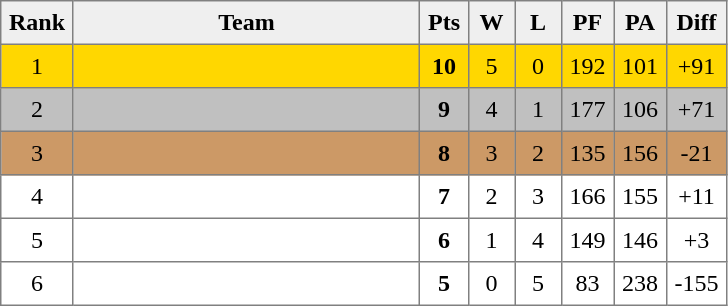<table style=border-collapse:collapse border=1 cellspacing=0 cellpadding=5>
<tr align=center bgcolor=#efefef>
<th width=20>Rank</th>
<th width=220>Team</th>
<th width=20>Pts</th>
<th width=20>W</th>
<th width=20>L</th>
<th width=20>PF</th>
<th width=20>PA</th>
<th width=20>Diff</th>
</tr>
<tr align=center bgcolor=gold>
<td>1</td>
<td align=left></td>
<td><strong>10</strong></td>
<td>5</td>
<td>0</td>
<td>192</td>
<td>101</td>
<td>+91</td>
</tr>
<tr align=center bgcolor=silver>
<td>2</td>
<td align=left></td>
<td><strong>9</strong></td>
<td>4</td>
<td>1</td>
<td>177</td>
<td>106</td>
<td>+71</td>
</tr>
<tr align=center bgcolor=cc9966>
<td>3</td>
<td align=left></td>
<td><strong>8</strong></td>
<td>3</td>
<td>2</td>
<td>135</td>
<td>156</td>
<td>-21</td>
</tr>
<tr align=center>
<td>4</td>
<td align=left></td>
<td><strong>7</strong></td>
<td>2</td>
<td>3</td>
<td>166</td>
<td>155</td>
<td>+11</td>
</tr>
<tr align=center>
<td>5</td>
<td align=left></td>
<td><strong>6</strong></td>
<td>1</td>
<td>4</td>
<td>149</td>
<td>146</td>
<td>+3</td>
</tr>
<tr align=center>
<td>6</td>
<td align=left></td>
<td><strong>5</strong></td>
<td>0</td>
<td>5</td>
<td>83</td>
<td>238</td>
<td>-155</td>
</tr>
</table>
